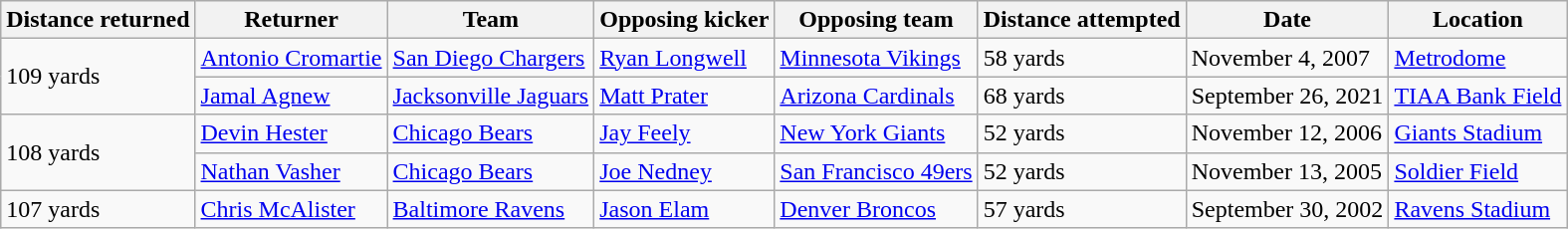<table class=wikitable>
<tr>
<th>Distance returned</th>
<th>Returner</th>
<th>Team</th>
<th>Opposing kicker</th>
<th>Opposing team</th>
<th>Distance attempted</th>
<th>Date</th>
<th>Location</th>
</tr>
<tr>
<td rowspan="2">109 yards</td>
<td><a href='#'>Antonio Cromartie</a></td>
<td><a href='#'>San Diego Chargers</a></td>
<td><a href='#'>Ryan Longwell</a></td>
<td><a href='#'>Minnesota Vikings</a></td>
<td>58 yards</td>
<td>November 4, 2007</td>
<td><a href='#'>Metrodome</a></td>
</tr>
<tr>
<td><a href='#'>Jamal Agnew</a></td>
<td><a href='#'>Jacksonville Jaguars</a></td>
<td><a href='#'>Matt Prater</a></td>
<td><a href='#'>Arizona Cardinals</a></td>
<td>68 yards</td>
<td>September 26, 2021</td>
<td><a href='#'>TIAA Bank Field</a></td>
</tr>
<tr>
<td rowspan="2">108 yards</td>
<td><a href='#'>Devin Hester</a></td>
<td><a href='#'>Chicago Bears</a></td>
<td><a href='#'>Jay Feely</a></td>
<td><a href='#'>New York Giants</a></td>
<td>52 yards</td>
<td>November 12, 2006</td>
<td><a href='#'>Giants Stadium</a></td>
</tr>
<tr>
<td><a href='#'>Nathan Vasher</a></td>
<td><a href='#'>Chicago Bears</a></td>
<td><a href='#'>Joe Nedney</a></td>
<td><a href='#'>San Francisco 49ers</a></td>
<td>52 yards</td>
<td>November 13, 2005</td>
<td><a href='#'>Soldier Field</a></td>
</tr>
<tr>
<td>107 yards</td>
<td><a href='#'>Chris McAlister</a></td>
<td><a href='#'>Baltimore Ravens</a></td>
<td><a href='#'>Jason Elam</a></td>
<td><a href='#'>Denver Broncos</a></td>
<td>57 yards</td>
<td>September 30, 2002</td>
<td><a href='#'>Ravens Stadium</a></td>
</tr>
</table>
